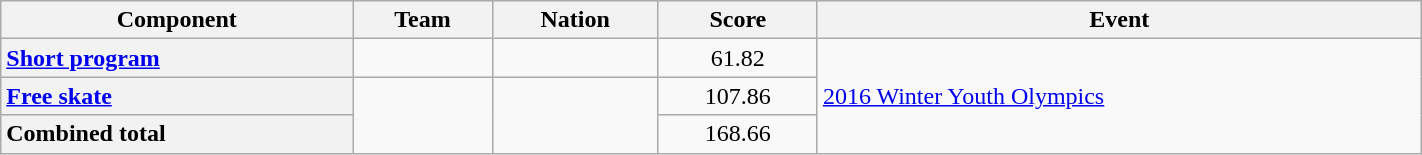<table class="wikitable unsortable" style="text-align:left; width:75%">
<tr>
<th scope="col">Component</th>
<th scope="col">Team</th>
<th scope="col">Nation</th>
<th scope="col">Score</th>
<th scope="col">Event</th>
</tr>
<tr>
<th scope="row" style="text-align:left"><a href='#'>Short program</a></th>
<td></td>
<td></td>
<td style="text-align:center">61.82</td>
<td rowspan="3"><a href='#'>2016 Winter Youth Olympics</a></td>
</tr>
<tr>
<th scope="row" style="text-align:left"><a href='#'>Free skate</a></th>
<td rowspan="2"></td>
<td rowspan="2"></td>
<td style="text-align:center">107.86</td>
</tr>
<tr>
<th scope="row" style="text-align:left">Combined total</th>
<td style="text-align:center">168.66</td>
</tr>
</table>
